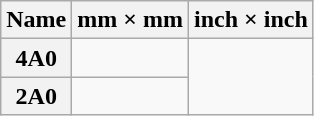<table class="wikitable">
<tr>
<th>Name</th>
<th>mm × mm</th>
<th>inch × inch</th>
</tr>
<tr>
<th>4A0</th>
<td></td>
</tr>
<tr>
<th>2A0</th>
<td></td>
</tr>
</table>
